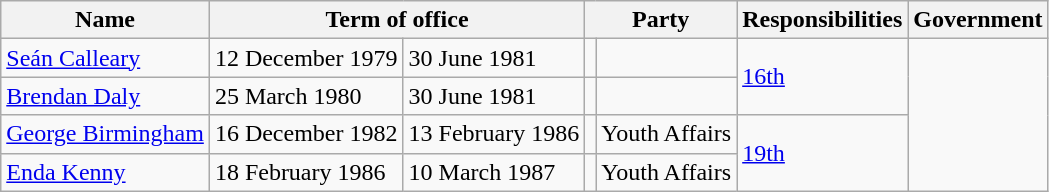<table class="wikitable">
<tr>
<th>Name</th>
<th colspan="2">Term of office</th>
<th colspan="2">Party</th>
<th>Responsibilities</th>
<th>Government</th>
</tr>
<tr>
<td><a href='#'>Seán Calleary</a></td>
<td>12 December 1979</td>
<td>30 June 1981</td>
<td></td>
<td></td>
<td rowspan=2><a href='#'>16th</a></td>
</tr>
<tr>
<td><a href='#'>Brendan Daly</a></td>
<td>25 March 1980</td>
<td>30 June 1981</td>
<td></td>
<td></td>
</tr>
<tr>
<td><a href='#'>George Birmingham</a></td>
<td>16 December 1982</td>
<td>13 February 1986</td>
<td></td>
<td>Youth Affairs</td>
<td rowspan=2><a href='#'>19th</a></td>
</tr>
<tr>
<td><a href='#'>Enda Kenny</a></td>
<td>18 February 1986</td>
<td>10 March 1987</td>
<td></td>
<td>Youth Affairs</td>
</tr>
</table>
